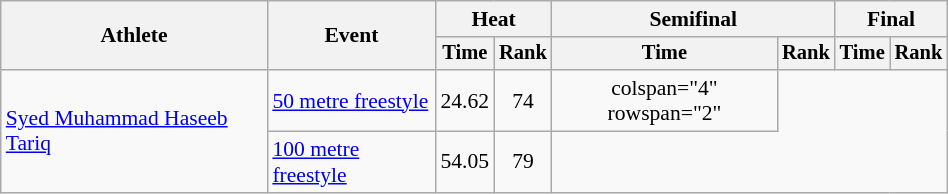<table class="wikitable" style="text-align:center; font-size:90%; width:50%;">
<tr>
<th rowspan="2">Athlete</th>
<th rowspan="2">Event</th>
<th colspan="2">Heat</th>
<th colspan="2">Semifinal</th>
<th colspan="2">Final</th>
</tr>
<tr style="font-size:95%">
<th>Time</th>
<th>Rank</th>
<th>Time</th>
<th>Rank</th>
<th>Time</th>
<th>Rank</th>
</tr>
<tr align=center>
<td align=left rowspan="2"><a href='#'>Syed Muhammad Haseeb Tariq</a></td>
<td align=left><a href='#'>50 metre freestyle</a></td>
<td>24.62</td>
<td>74</td>
<td>colspan="4" rowspan="2"</td>
</tr>
<tr align=center>
<td align=left><a href='#'>100 metre freestyle</a></td>
<td>54.05</td>
<td>79</td>
</tr>
</table>
